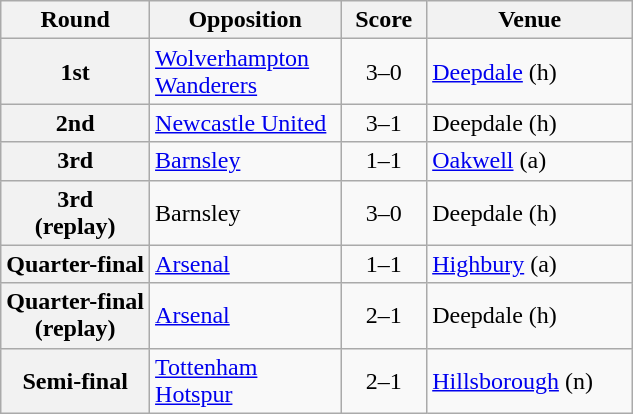<table class="wikitable plainrowheaders" style="text-align:center;margin-left:1em;float:left">
<tr>
<th scope=col>Round</th>
<th scope="col" style="width:120px;">Opposition</th>
<th scope="col" style="width:50px;">Score</th>
<th scope="col" style="width:130px;">Venue</th>
</tr>
<tr>
<th scope=row style="text-align:center">1st</th>
<td align="left"><a href='#'>Wolverhampton Wanderers</a></td>
<td>3–0</td>
<td align="left"><a href='#'>Deepdale</a> (h)</td>
</tr>
<tr>
<th scope=row style="text-align:center">2nd</th>
<td align="left"><a href='#'>Newcastle United</a></td>
<td>3–1</td>
<td align="left">Deepdale (h)</td>
</tr>
<tr>
<th scope=row style="text-align:center">3rd</th>
<td align="left"><a href='#'>Barnsley</a></td>
<td>1–1</td>
<td align="left"><a href='#'>Oakwell</a> (a)</td>
</tr>
<tr>
<th scope=row style="text-align:center">3rd<br>(replay)</th>
<td align="left">Barnsley</td>
<td>3–0</td>
<td align="left">Deepdale (h)</td>
</tr>
<tr>
<th scope=row style="text-align:center">Quarter-final</th>
<td align="left"><a href='#'>Arsenal</a></td>
<td>1–1</td>
<td align="left"><a href='#'>Highbury</a> (a)</td>
</tr>
<tr>
<th scope=row style="text-align:center">Quarter-final<br>(replay)</th>
<td align="left"><a href='#'>Arsenal</a></td>
<td>2–1</td>
<td align="left">Deepdale (h)</td>
</tr>
<tr>
<th scope=row style="text-align:center">Semi-final</th>
<td align="left"><a href='#'>Tottenham Hotspur</a></td>
<td>2–1</td>
<td align="left"><a href='#'>Hillsborough</a> (n)</td>
</tr>
</table>
